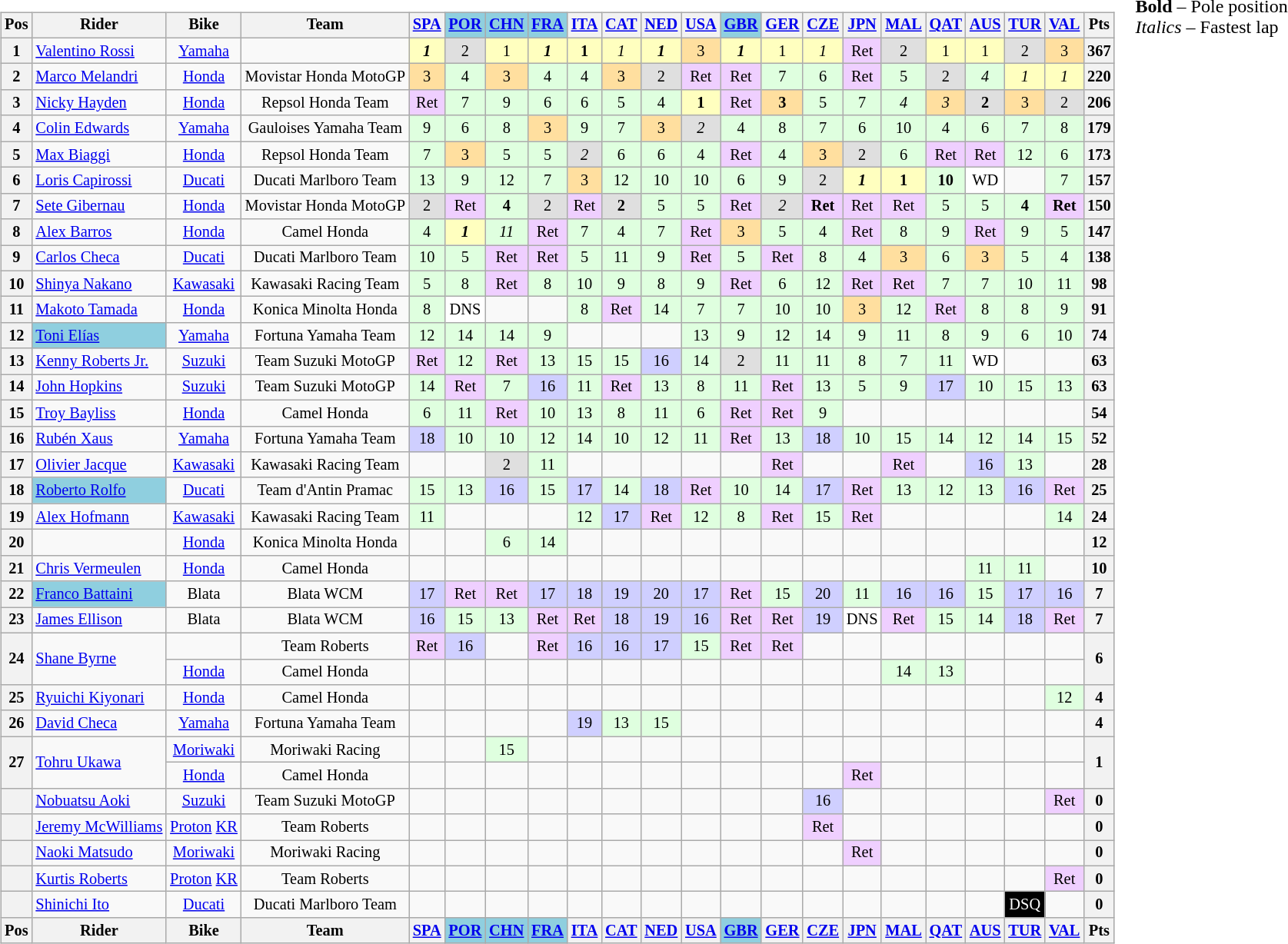<table>
<tr>
<td><br><table class="wikitable" style="font-size: 85%; text-align:center">
<tr valign="top">
<th valign="middle">Pos</th>
<th valign="middle">Rider</th>
<th valign="middle">Bike</th>
<th valign="middle">Team</th>
<th><a href='#'>SPA</a><br></th>
<th style="background:#8fcfdf;"><a href='#'>POR</a><br></th>
<th style="background:#8fcfdf;"><a href='#'>CHN</a><br></th>
<th style="background:#8fcfdf;"><a href='#'>FRA</a><br></th>
<th><a href='#'>ITA</a><br></th>
<th><a href='#'>CAT</a><br></th>
<th><a href='#'>NED</a><br></th>
<th><a href='#'>USA</a><br></th>
<th style="background:#8fcfdf;"><a href='#'>GBR</a><br></th>
<th><a href='#'>GER</a><br></th>
<th><a href='#'>CZE</a><br></th>
<th><a href='#'>JPN</a><br></th>
<th><a href='#'>MAL</a><br></th>
<th><a href='#'>QAT</a><br></th>
<th><a href='#'>AUS</a><br></th>
<th><a href='#'>TUR</a><br></th>
<th><a href='#'>VAL</a><br></th>
<th valign="middle">Pts</th>
</tr>
<tr>
<th>1</th>
<td align="left"> <a href='#'>Valentino Rossi</a></td>
<td><a href='#'>Yamaha</a></td>
<td></td>
<td style="background:#ffffbf;"><strong><em>1</em></strong></td>
<td style="background:#dfdfdf;">2</td>
<td style="background:#ffffbf;">1</td>
<td style="background:#ffffbf;"><strong><em>1</em></strong></td>
<td style="background:#ffffbf;"><strong>1</strong></td>
<td style="background:#ffffbf;"><em>1</em></td>
<td style="background:#ffffbf;"><strong><em>1</em></strong></td>
<td style="background:#ffdf9f;">3</td>
<td style="background:#ffffbf;"><strong><em>1</em></strong></td>
<td style="background:#ffffbf;">1</td>
<td style="background:#ffffbf;"><em>1</em></td>
<td style="background:#efcfff;">Ret</td>
<td style="background:#dfdfdf;">2</td>
<td style="background:#ffffbf;">1</td>
<td style="background:#ffffbf;">1</td>
<td style="background:#dfdfdf;">2</td>
<td style="background:#ffdf9f;">3</td>
<th>367</th>
</tr>
<tr>
<th>2</th>
<td align="left"> <a href='#'>Marco Melandri</a></td>
<td><a href='#'>Honda</a></td>
<td>Movistar Honda MotoGP</td>
<td style="background:#ffdf9f;">3</td>
<td style="background:#dfffdf;">4</td>
<td style="background:#ffdf9f;">3</td>
<td style="background:#dfffdf;">4</td>
<td style="background:#dfffdf;">4</td>
<td style="background:#ffdf9f;">3</td>
<td style="background:#dfdfdf;">2</td>
<td style="background:#efcfff;">Ret</td>
<td style="background:#efcfff;">Ret</td>
<td style="background:#dfffdf;">7</td>
<td style="background:#dfffdf;">6</td>
<td style="background:#efcfff;">Ret</td>
<td style="background:#dfffdf;">5</td>
<td style="background:#dfdfdf;">2</td>
<td style="background:#dfffdf;"><em>4</em></td>
<td style="background:#ffffbf;"><em>1</em></td>
<td style="background:#ffffbf;"><em>1</em></td>
<th>220</th>
</tr>
<tr>
<th>3</th>
<td align="left"> <a href='#'>Nicky Hayden</a></td>
<td><a href='#'>Honda</a></td>
<td>Repsol Honda Team</td>
<td style="background:#efcfff;">Ret</td>
<td style="background:#dfffdf;">7</td>
<td style="background:#dfffdf;">9</td>
<td style="background:#dfffdf;">6</td>
<td style="background:#dfffdf;">6</td>
<td style="background:#dfffdf;">5</td>
<td style="background:#dfffdf;">4</td>
<td style="background:#ffffbf;"><strong>1</strong></td>
<td style="background:#efcfff;">Ret</td>
<td style="background:#ffdf9f;"><strong>3</strong></td>
<td style="background:#dfffdf;">5</td>
<td style="background:#dfffdf;">7</td>
<td style="background:#dfffdf;"><em>4</em></td>
<td style="background:#ffdf9f;"><em>3</em></td>
<td style="background:#dfdfdf;"><strong>2</strong></td>
<td style="background:#ffdf9f;">3</td>
<td style="background:#dfdfdf;">2</td>
<th>206</th>
</tr>
<tr>
<th>4</th>
<td align="left"> <a href='#'>Colin Edwards</a></td>
<td><a href='#'>Yamaha</a></td>
<td>Gauloises Yamaha Team</td>
<td style="background:#dfffdf;">9</td>
<td style="background:#dfffdf;">6</td>
<td style="background:#dfffdf;">8</td>
<td style="background:#ffdf9f;">3</td>
<td style="background:#dfffdf;">9</td>
<td style="background:#dfffdf;">7</td>
<td style="background:#ffdf9f;">3</td>
<td style="background:#dfdfdf;"><em>2</em></td>
<td style="background:#dfffdf;">4</td>
<td style="background:#dfffdf;">8</td>
<td style="background:#dfffdf;">7</td>
<td style="background:#dfffdf;">6</td>
<td style="background:#dfffdf;">10</td>
<td style="background:#dfffdf;">4</td>
<td style="background:#dfffdf;">6</td>
<td style="background:#dfffdf;">7</td>
<td style="background:#dfffdf;">8</td>
<th>179</th>
</tr>
<tr>
<th>5</th>
<td align="left"> <a href='#'>Max Biaggi</a></td>
<td><a href='#'>Honda</a></td>
<td>Repsol Honda Team</td>
<td style="background:#dfffdf;">7</td>
<td style="background:#ffdf9f;">3</td>
<td style="background:#dfffdf;">5</td>
<td style="background:#dfffdf;">5</td>
<td style="background:#dfdfdf;"><em>2</em></td>
<td style="background:#dfffdf;">6</td>
<td style="background:#dfffdf;">6</td>
<td style="background:#dfffdf;">4</td>
<td style="background:#efcfff;">Ret</td>
<td style="background:#dfffdf;">4</td>
<td style="background:#ffdf9f;">3</td>
<td style="background:#dfdfdf;">2</td>
<td style="background:#dfffdf;">6</td>
<td style="background:#efcfff;">Ret</td>
<td style="background:#efcfff;">Ret</td>
<td style="background:#dfffdf;">12</td>
<td style="background:#dfffdf;">6</td>
<th>173</th>
</tr>
<tr>
<th>6</th>
<td align="left"> <a href='#'>Loris Capirossi</a></td>
<td><a href='#'>Ducati</a></td>
<td>Ducati Marlboro Team</td>
<td style="background:#dfffdf;">13</td>
<td style="background:#dfffdf;">9</td>
<td style="background:#dfffdf;">12</td>
<td style="background:#dfffdf;">7</td>
<td style="background:#ffdf9f;">3</td>
<td style="background:#dfffdf;">12</td>
<td style="background:#dfffdf;">10</td>
<td style="background:#dfffdf;">10</td>
<td style="background:#dfffdf;">6</td>
<td style="background:#dfffdf;">9</td>
<td style="background:#dfdfdf;">2</td>
<td style="background:#ffffbf;"><strong><em>1</em></strong></td>
<td style="background:#ffffbf;"><strong>1</strong></td>
<td style="background:#dfffdf;"><strong>10</strong></td>
<td style="background:#ffffff;">WD</td>
<td></td>
<td style="background:#dfffdf;">7</td>
<th>157</th>
</tr>
<tr>
<th>7</th>
<td align="left"> <a href='#'>Sete Gibernau</a></td>
<td><a href='#'>Honda</a></td>
<td>Movistar Honda MotoGP</td>
<td style="background:#dfdfdf;">2</td>
<td style="background:#efcfff;">Ret</td>
<td style="background:#dfffdf;"><strong>4</strong></td>
<td style="background:#dfdfdf;">2</td>
<td style="background:#efcfff;">Ret</td>
<td style="background:#dfdfdf;"><strong>2</strong></td>
<td style="background:#dfffdf;">5</td>
<td style="background:#dfffdf;">5</td>
<td style="background:#efcfff;">Ret</td>
<td style="background:#dfdfdf;"><em>2</em></td>
<td style="background:#efcfff;"><strong>Ret</strong></td>
<td style="background:#efcfff;">Ret</td>
<td style="background:#efcfff;">Ret</td>
<td style="background:#dfffdf;">5</td>
<td style="background:#dfffdf;">5</td>
<td style="background:#dfffdf;"><strong>4</strong></td>
<td style="background:#efcfff;"><strong>Ret</strong></td>
<th>150</th>
</tr>
<tr>
<th>8</th>
<td align="left"> <a href='#'>Alex Barros</a></td>
<td><a href='#'>Honda</a></td>
<td>Camel Honda</td>
<td style="background:#dfffdf;">4</td>
<td style="background:#ffffbf;"><strong><em>1</em></strong></td>
<td style="background:#dfffdf;"><em>11</em></td>
<td style="background:#efcfff;">Ret</td>
<td style="background:#dfffdf;">7</td>
<td style="background:#dfffdf;">4</td>
<td style="background:#dfffdf;">7</td>
<td style="background:#efcfff;">Ret</td>
<td style="background:#ffdf9f;">3</td>
<td style="background:#dfffdf;">5</td>
<td style="background:#dfffdf;">4</td>
<td style="background:#efcfff;">Ret</td>
<td style="background:#dfffdf;">8</td>
<td style="background:#dfffdf;">9</td>
<td style="background:#efcfff;">Ret</td>
<td style="background:#dfffdf;">9</td>
<td style="background:#dfffdf;">5</td>
<th>147</th>
</tr>
<tr>
<th>9</th>
<td align="left"> <a href='#'>Carlos Checa</a></td>
<td><a href='#'>Ducati</a></td>
<td>Ducati Marlboro Team</td>
<td style="background:#dfffdf;">10</td>
<td style="background:#dfffdf;">5</td>
<td style="background:#efcfff;">Ret</td>
<td style="background:#efcfff;">Ret</td>
<td style="background:#dfffdf;">5</td>
<td style="background:#dfffdf;">11</td>
<td style="background:#dfffdf;">9</td>
<td style="background:#efcfff;">Ret</td>
<td style="background:#dfffdf;">5</td>
<td style="background:#efcfff;">Ret</td>
<td style="background:#dfffdf;">8</td>
<td style="background:#dfffdf;">4</td>
<td style="background:#ffdf9f;">3</td>
<td style="background:#dfffdf;">6</td>
<td style="background:#ffdf9f;">3</td>
<td style="background:#dfffdf;">5</td>
<td style="background:#dfffdf;">4</td>
<th>138</th>
</tr>
<tr>
<th>10</th>
<td align="left"> <a href='#'>Shinya Nakano</a></td>
<td><a href='#'>Kawasaki</a></td>
<td>Kawasaki Racing Team</td>
<td style="background:#dfffdf;">5</td>
<td style="background:#dfffdf;">8</td>
<td style="background:#efcfff;">Ret</td>
<td style="background:#dfffdf;">8</td>
<td style="background:#dfffdf;">10</td>
<td style="background:#dfffdf;">9</td>
<td style="background:#dfffdf;">8</td>
<td style="background:#dfffdf;">9</td>
<td style="background:#efcfff;">Ret</td>
<td style="background:#dfffdf;">6</td>
<td style="background:#dfffdf;">12</td>
<td style="background:#efcfff;">Ret</td>
<td style="background:#efcfff;">Ret</td>
<td style="background:#dfffdf;">7</td>
<td style="background:#dfffdf;">7</td>
<td style="background:#dfffdf;">10</td>
<td style="background:#dfffdf;">11</td>
<th>98</th>
</tr>
<tr>
<th>11</th>
<td align="left"> <a href='#'>Makoto Tamada</a></td>
<td><a href='#'>Honda</a></td>
<td>Konica Minolta Honda</td>
<td style="background:#dfffdf;">8</td>
<td style="background:#ffffff;">DNS</td>
<td></td>
<td></td>
<td style="background:#dfffdf;">8</td>
<td style="background:#efcfff;">Ret</td>
<td style="background:#dfffdf;">14</td>
<td style="background:#dfffdf;">7</td>
<td style="background:#dfffdf;">7</td>
<td style="background:#dfffdf;">10</td>
<td style="background:#dfffdf;">10</td>
<td style="background:#ffdf9f;">3</td>
<td style="background:#dfffdf;">12</td>
<td style="background:#efcfff;">Ret</td>
<td style="background:#dfffdf;">8</td>
<td style="background:#dfffdf;">8</td>
<td style="background:#dfffdf;">9</td>
<th>91</th>
</tr>
<tr>
<th>12</th>
<td style="background:#8fcfdf;" align="left"> <a href='#'>Toni Elías</a></td>
<td><a href='#'>Yamaha</a></td>
<td>Fortuna Yamaha Team</td>
<td style="background:#dfffdf;">12</td>
<td style="background:#dfffdf;">14</td>
<td style="background:#dfffdf;">14</td>
<td style="background:#dfffdf;">9</td>
<td></td>
<td></td>
<td></td>
<td style="background:#dfffdf;">13</td>
<td style="background:#dfffdf;">9</td>
<td style="background:#dfffdf;">12</td>
<td style="background:#dfffdf;">14</td>
<td style="background:#dfffdf;">9</td>
<td style="background:#dfffdf;">11</td>
<td style="background:#dfffdf;">8</td>
<td style="background:#dfffdf;">9</td>
<td style="background:#dfffdf;">6</td>
<td style="background:#dfffdf;">10</td>
<th>74</th>
</tr>
<tr>
<th>13</th>
<td align="left"> <a href='#'>Kenny Roberts Jr.</a></td>
<td><a href='#'>Suzuki</a></td>
<td>Team Suzuki MotoGP</td>
<td style="background:#efcfff;">Ret</td>
<td style="background:#dfffdf;">12</td>
<td style="background:#efcfff;">Ret</td>
<td style="background:#dfffdf;">13</td>
<td style="background:#dfffdf;">15</td>
<td style="background:#dfffdf;">15</td>
<td style="background:#cfcfff;">16</td>
<td style="background:#dfffdf;">14</td>
<td style="background:#dfdfdf;">2</td>
<td style="background:#dfffdf;">11</td>
<td style="background:#dfffdf;">11</td>
<td style="background:#dfffdf;">8</td>
<td style="background:#dfffdf;">7</td>
<td style="background:#dfffdf;">11</td>
<td style="background:#ffffff;">WD</td>
<td></td>
<td></td>
<th>63</th>
</tr>
<tr>
<th>14</th>
<td align="left"> <a href='#'>John Hopkins</a></td>
<td><a href='#'>Suzuki</a></td>
<td>Team Suzuki MotoGP</td>
<td style="background:#dfffdf;">14</td>
<td style="background:#efcfff;">Ret</td>
<td style="background:#dfffdf;">7</td>
<td style="background:#cfcfff;">16</td>
<td style="background:#dfffdf;">11</td>
<td style="background:#efcfff;">Ret</td>
<td style="background:#dfffdf;">13</td>
<td style="background:#dfffdf;">8</td>
<td style="background:#dfffdf;">11</td>
<td style="background:#efcfff;">Ret</td>
<td style="background:#dfffdf;">13</td>
<td style="background:#dfffdf;">5</td>
<td style="background:#dfffdf;">9</td>
<td style="background:#cfcfff;">17</td>
<td style="background:#dfffdf;">10</td>
<td style="background:#dfffdf;">15</td>
<td style="background:#dfffdf;">13</td>
<th>63</th>
</tr>
<tr>
<th>15</th>
<td align="left"> <a href='#'>Troy Bayliss</a></td>
<td><a href='#'>Honda</a></td>
<td>Camel Honda</td>
<td style="background:#dfffdf;">6</td>
<td style="background:#dfffdf;">11</td>
<td style="background:#efcfff;">Ret</td>
<td style="background:#dfffdf;">10</td>
<td style="background:#dfffdf;">13</td>
<td style="background:#dfffdf;">8</td>
<td style="background:#dfffdf;">11</td>
<td style="background:#dfffdf;">6</td>
<td style="background:#efcfff;">Ret</td>
<td style="background:#efcfff;">Ret</td>
<td style="background:#dfffdf;">9</td>
<td></td>
<td></td>
<td></td>
<td></td>
<td></td>
<td></td>
<th>54</th>
</tr>
<tr>
<th>16</th>
<td align="left"> <a href='#'>Rubén Xaus</a></td>
<td><a href='#'>Yamaha</a></td>
<td>Fortuna Yamaha Team</td>
<td style="background:#cfcfff;">18</td>
<td style="background:#dfffdf;">10</td>
<td style="background:#dfffdf;">10</td>
<td style="background:#dfffdf;">12</td>
<td style="background:#dfffdf;">14</td>
<td style="background:#dfffdf;">10</td>
<td style="background:#dfffdf;">12</td>
<td style="background:#dfffdf;">11</td>
<td style="background:#efcfff;">Ret</td>
<td style="background:#dfffdf;">13</td>
<td style="background:#cfcfff;">18</td>
<td style="background:#dfffdf;">10</td>
<td style="background:#dfffdf;">15</td>
<td style="background:#dfffdf;">14</td>
<td style="background:#dfffdf;">12</td>
<td style="background:#dfffdf;">14</td>
<td style="background:#dfffdf;">15</td>
<th>52</th>
</tr>
<tr>
<th>17</th>
<td align="left"> <a href='#'>Olivier Jacque</a></td>
<td><a href='#'>Kawasaki</a></td>
<td>Kawasaki Racing Team</td>
<td></td>
<td></td>
<td style="background:#dfdfdf;">2</td>
<td style="background:#dfffdf;">11</td>
<td></td>
<td></td>
<td></td>
<td></td>
<td></td>
<td style="background:#efcfff;">Ret</td>
<td></td>
<td></td>
<td style="background:#efcfff;">Ret</td>
<td></td>
<td style="background:#cfcfff;">16</td>
<td style="background:#dfffdf;">13</td>
<td></td>
<th>28</th>
</tr>
<tr>
<th>18</th>
<td style="background:#8fcfdf;" align="left"> <a href='#'>Roberto Rolfo</a></td>
<td><a href='#'>Ducati</a></td>
<td>Team d'Antin Pramac</td>
<td style="background:#dfffdf;">15</td>
<td style="background:#dfffdf;">13</td>
<td style="background:#cfcfff;">16</td>
<td style="background:#dfffdf;">15</td>
<td style="background:#cfcfff;">17</td>
<td style="background:#dfffdf;">14</td>
<td style="background:#cfcfff;">18</td>
<td style="background:#efcfff;">Ret</td>
<td style="background:#dfffdf;">10</td>
<td style="background:#dfffdf;">14</td>
<td style="background:#cfcfff;">17</td>
<td style="background:#efcfff;">Ret</td>
<td style="background:#dfffdf;">13</td>
<td style="background:#dfffdf;">12</td>
<td style="background:#dfffdf;">13</td>
<td style="background:#cfcfff;">16</td>
<td style="background:#efcfff;">Ret</td>
<th>25</th>
</tr>
<tr>
<th>19</th>
<td align="left"> <a href='#'>Alex Hofmann</a></td>
<td><a href='#'>Kawasaki</a></td>
<td>Kawasaki Racing Team</td>
<td style="background:#dfffdf;">11</td>
<td></td>
<td></td>
<td></td>
<td style="background:#dfffdf;">12</td>
<td style="background:#cfcfff;">17</td>
<td style="background:#efcfff;">Ret</td>
<td style="background:#dfffdf;">12</td>
<td style="background:#dfffdf;">8</td>
<td style="background:#efcfff;">Ret</td>
<td style="background:#dfffdf;">15</td>
<td style="background:#efcfff;">Ret</td>
<td></td>
<td></td>
<td></td>
<td></td>
<td style="background:#dfffdf;">14</td>
<th>24</th>
</tr>
<tr>
<th>20</th>
<td align="left"></td>
<td><a href='#'>Honda</a></td>
<td>Konica Minolta Honda</td>
<td></td>
<td></td>
<td style="background:#dfffdf;">6</td>
<td style="background:#dfffdf;">14</td>
<td></td>
<td></td>
<td></td>
<td></td>
<td></td>
<td></td>
<td></td>
<td></td>
<td></td>
<td></td>
<td></td>
<td></td>
<td></td>
<th>12</th>
</tr>
<tr>
<th>21</th>
<td align="left"> <a href='#'>Chris Vermeulen</a></td>
<td><a href='#'>Honda</a></td>
<td>Camel Honda</td>
<td></td>
<td></td>
<td></td>
<td></td>
<td></td>
<td></td>
<td></td>
<td></td>
<td></td>
<td></td>
<td></td>
<td></td>
<td></td>
<td></td>
<td style="background:#dfffdf;">11</td>
<td style="background:#dfffdf;">11</td>
<td></td>
<th>10</th>
</tr>
<tr>
<th>22</th>
<td style="background:#8fcfdf;" align="left"> <a href='#'>Franco Battaini</a></td>
<td>Blata</td>
<td>Blata WCM</td>
<td style="background:#cfcfff;">17</td>
<td style="background:#efcfff;">Ret</td>
<td style="background:#efcfff;">Ret</td>
<td style="background:#cfcfff;">17</td>
<td style="background:#cfcfff;">18</td>
<td style="background:#cfcfff;">19</td>
<td style="background:#cfcfff;">20</td>
<td style="background:#cfcfff;">17</td>
<td style="background:#efcfff;">Ret</td>
<td style="background:#dfffdf;">15</td>
<td style="background:#cfcfff;">20</td>
<td style="background:#dfffdf;">11</td>
<td style="background:#cfcfff;">16</td>
<td style="background:#cfcfff;">16</td>
<td style="background:#dfffdf;">15</td>
<td style="background:#cfcfff;">17</td>
<td style="background:#cfcfff;">16</td>
<th>7</th>
</tr>
<tr>
<th>23</th>
<td align="left"> <a href='#'>James Ellison</a></td>
<td>Blata</td>
<td>Blata WCM</td>
<td style="background:#cfcfff;">16</td>
<td style="background:#dfffdf;">15</td>
<td style="background:#dfffdf;">13</td>
<td style="background:#efcfff;">Ret</td>
<td style="background:#efcfff;">Ret</td>
<td style="background:#cfcfff;">18</td>
<td style="background:#cfcfff;">19</td>
<td style="background:#cfcfff;">16</td>
<td style="background:#efcfff;">Ret</td>
<td style="background:#efcfff;">Ret</td>
<td style="background:#cfcfff;">19</td>
<td style="background:#ffffff;">DNS</td>
<td style="background:#efcfff;">Ret</td>
<td style="background:#dfffdf;">15</td>
<td style="background:#dfffdf;">14</td>
<td style="background:#cfcfff;">18</td>
<td style="background:#efcfff;">Ret</td>
<th>7</th>
</tr>
<tr>
<th rowspan=2>24</th>
<td rowspan=2 align="left"> <a href='#'>Shane Byrne</a></td>
<td></td>
<td>Team Roberts</td>
<td style="background:#efcfff;">Ret</td>
<td style="background:#cfcfff;">16</td>
<td></td>
<td style="background:#efcfff;">Ret</td>
<td style="background:#cfcfff;">16</td>
<td style="background:#cfcfff;">16</td>
<td style="background:#cfcfff;">17</td>
<td style="background:#dfffdf;">15</td>
<td style="background:#efcfff;">Ret</td>
<td style="background:#efcfff;">Ret</td>
<td></td>
<td></td>
<td></td>
<td></td>
<td></td>
<td></td>
<td></td>
<th rowspan=2>6</th>
</tr>
<tr>
<td><a href='#'>Honda</a></td>
<td>Camel Honda</td>
<td></td>
<td></td>
<td></td>
<td></td>
<td></td>
<td></td>
<td></td>
<td></td>
<td></td>
<td></td>
<td></td>
<td></td>
<td style="background:#dfffdf;">14</td>
<td style="background:#dfffdf;">13</td>
<td></td>
<td></td>
<td></td>
</tr>
<tr>
<th>25</th>
<td align="left"> <a href='#'>Ryuichi Kiyonari</a></td>
<td><a href='#'>Honda</a></td>
<td>Camel Honda</td>
<td></td>
<td></td>
<td></td>
<td></td>
<td></td>
<td></td>
<td></td>
<td></td>
<td></td>
<td></td>
<td></td>
<td></td>
<td></td>
<td></td>
<td></td>
<td></td>
<td style="background:#dfffdf;">12</td>
<th>4</th>
</tr>
<tr>
<th>26</th>
<td align="left"> <a href='#'>David Checa</a></td>
<td><a href='#'>Yamaha</a></td>
<td>Fortuna Yamaha Team</td>
<td></td>
<td></td>
<td></td>
<td></td>
<td style="background:#cfcfff;">19</td>
<td style="background:#dfffdf;">13</td>
<td style="background:#dfffdf;">15</td>
<td></td>
<td></td>
<td></td>
<td></td>
<td></td>
<td></td>
<td></td>
<td></td>
<td></td>
<td></td>
<th>4</th>
</tr>
<tr>
<th rowspan=2>27</th>
<td rowspan=2 align="left"> <a href='#'>Tohru Ukawa</a></td>
<td><a href='#'>Moriwaki</a></td>
<td>Moriwaki Racing</td>
<td></td>
<td></td>
<td style="background:#dfffdf;">15</td>
<td></td>
<td></td>
<td></td>
<td></td>
<td></td>
<td></td>
<td></td>
<td></td>
<td></td>
<td></td>
<td></td>
<td></td>
<td></td>
<td></td>
<th rowspan=2>1</th>
</tr>
<tr>
<td><a href='#'>Honda</a></td>
<td>Camel Honda</td>
<td></td>
<td></td>
<td></td>
<td></td>
<td></td>
<td></td>
<td></td>
<td></td>
<td></td>
<td></td>
<td></td>
<td style="background:#efcfff;">Ret</td>
<td></td>
<td></td>
<td></td>
<td></td>
<td></td>
</tr>
<tr>
<th></th>
<td align="left"> <a href='#'>Nobuatsu Aoki</a></td>
<td><a href='#'>Suzuki</a></td>
<td>Team Suzuki MotoGP</td>
<td></td>
<td></td>
<td></td>
<td></td>
<td></td>
<td></td>
<td></td>
<td></td>
<td></td>
<td></td>
<td style="background:#cfcfff;">16</td>
<td></td>
<td></td>
<td></td>
<td></td>
<td></td>
<td style="background:#efcfff;">Ret</td>
<th>0</th>
</tr>
<tr>
<th></th>
<td align="left"> <a href='#'>Jeremy McWilliams</a></td>
<td><a href='#'>Proton</a> <a href='#'>KR</a></td>
<td>Team Roberts</td>
<td></td>
<td></td>
<td></td>
<td></td>
<td></td>
<td></td>
<td></td>
<td></td>
<td></td>
<td></td>
<td style="background:#efcfff;">Ret</td>
<td></td>
<td></td>
<td></td>
<td></td>
<td></td>
<td></td>
<th>0</th>
</tr>
<tr>
<th></th>
<td align="left"> <a href='#'>Naoki Matsudo</a></td>
<td><a href='#'>Moriwaki</a></td>
<td>Moriwaki Racing</td>
<td></td>
<td></td>
<td></td>
<td></td>
<td></td>
<td></td>
<td></td>
<td></td>
<td></td>
<td></td>
<td></td>
<td style="background:#efcfff;">Ret</td>
<td></td>
<td></td>
<td></td>
<td></td>
<td></td>
<th>0</th>
</tr>
<tr>
<th></th>
<td align="left"> <a href='#'>Kurtis Roberts</a></td>
<td><a href='#'>Proton</a> <a href='#'>KR</a></td>
<td>Team Roberts</td>
<td></td>
<td></td>
<td></td>
<td></td>
<td></td>
<td></td>
<td></td>
<td></td>
<td></td>
<td></td>
<td></td>
<td></td>
<td></td>
<td></td>
<td></td>
<td></td>
<td style="background:#efcfff;">Ret</td>
<th>0</th>
</tr>
<tr>
<th></th>
<td align="left"> <a href='#'>Shinichi Ito</a></td>
<td><a href='#'>Ducati</a></td>
<td>Ducati Marlboro Team</td>
<td></td>
<td></td>
<td></td>
<td></td>
<td></td>
<td></td>
<td></td>
<td></td>
<td></td>
<td></td>
<td></td>
<td></td>
<td></td>
<td></td>
<td></td>
<td style="background:#000000; color:white">DSQ</td>
<td></td>
<th>0</th>
</tr>
<tr valign="top">
<th valign="middle">Pos</th>
<th valign="middle">Rider</th>
<th valign="middle">Bike</th>
<th valign="middle">Team</th>
<th><a href='#'>SPA</a><br></th>
<th style="background:#8fcfdf;"><a href='#'>POR</a><br></th>
<th style="background:#8fcfdf;"><a href='#'>CHN</a><br></th>
<th style="background:#8fcfdf;"><a href='#'>FRA</a><br></th>
<th><a href='#'>ITA</a><br></th>
<th><a href='#'>CAT</a><br></th>
<th><a href='#'>NED</a><br></th>
<th><a href='#'>USA</a><br></th>
<th style="background:#8fcfdf;"><a href='#'>GBR</a><br></th>
<th><a href='#'>GER</a><br></th>
<th><a href='#'>CZE</a><br></th>
<th><a href='#'>JPN</a><br></th>
<th><a href='#'>MAL</a><br></th>
<th><a href='#'>QAT</a><br></th>
<th><a href='#'>AUS</a><br></th>
<th><a href='#'>TUR</a><br></th>
<th><a href='#'>VAL</a><br></th>
<th valign="middle">Pts</th>
</tr>
</table>
</td>
<td valign="top"><br>
<span><strong>Bold</strong> – Pole position<br><em>Italics</em> – Fastest lap</span></td>
</tr>
</table>
